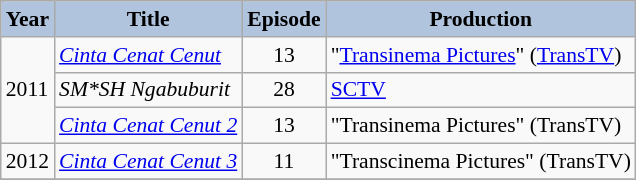<table class="wikitable" style="font-size: 90%;">
<tr>
<th style="background: LightSteelBlue;">Year</th>
<th style="background: LightSteelBlue;">Title</th>
<th style="background: LightSteelBlue;">Episode</th>
<th style="background: LightSteelBlue;">Production</th>
</tr>
<tr>
<td rowspan="3">2011</td>
<td><em><a href='#'>Cinta Cenat Cenut</a></em></td>
<td align="center">13</td>
<td>"<a href='#'>Transinema Pictures</a>" (<a href='#'>TransTV</a>)</td>
</tr>
<tr>
<td><em>SM*SH Ngabuburit</em></td>
<td align="center">28</td>
<td><a href='#'>SCTV</a></td>
</tr>
<tr>
<td><em><a href='#'>Cinta Cenat Cenut 2</a></em></td>
<td align="center">13</td>
<td>"Transinema Pictures" (TransTV)</td>
</tr>
<tr>
<td rowspan="1">2012</td>
<td><em><a href='#'>Cinta Cenat Cenut 3</a></em></td>
<td align="center">11</td>
<td>"Transcinema Pictures" (TransTV)</td>
</tr>
<tr>
</tr>
</table>
